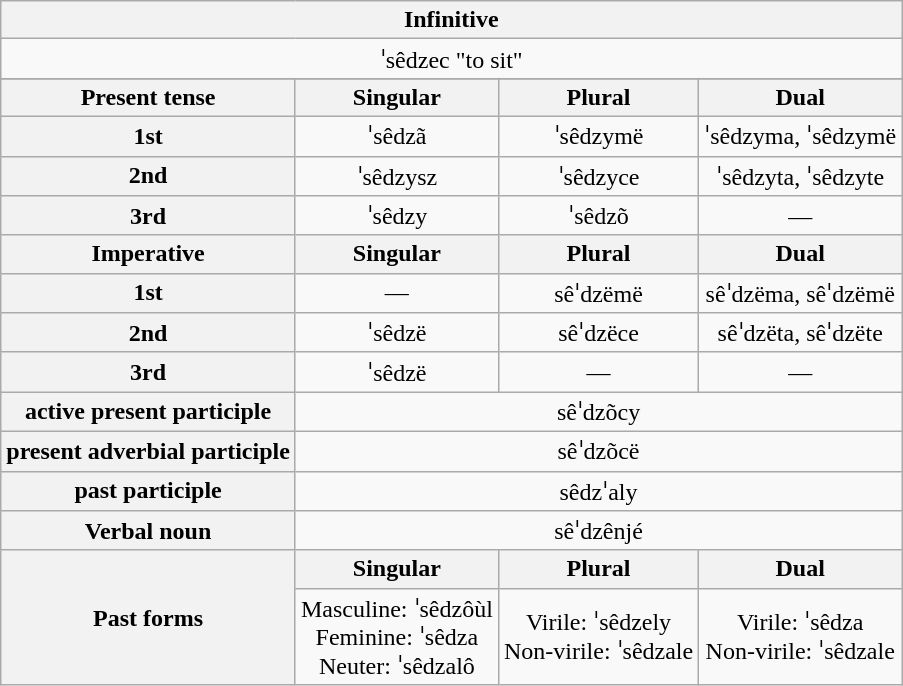<table class="wikitable" style="text-align:center;">
<tr>
<th colspan="4">Infinitive</th>
</tr>
<tr>
<td colspan="4">ˈsêdzec "to sit"</td>
</tr>
<tr>
</tr>
<tr>
<th>Present tense</th>
<th>Singular</th>
<th>Plural</th>
<th>Dual</th>
</tr>
<tr>
<th>1st</th>
<td>ˈsêdzã</td>
<td>ˈsêdzymë</td>
<td>ˈsêdzyma, ˈsêdzymë</td>
</tr>
<tr>
<th>2nd</th>
<td>ˈsêdzysz</td>
<td>ˈsêdzyce</td>
<td>ˈsêdzyta, ˈsêdzyte</td>
</tr>
<tr>
<th>3rd</th>
<td>ˈsêdzy</td>
<td>ˈsêdzõ</td>
<td>—</td>
</tr>
<tr>
<th>Imperative</th>
<th>Singular</th>
<th>Plural</th>
<th>Dual</th>
</tr>
<tr>
<th>1st</th>
<td>—</td>
<td>sêˈdzëmë</td>
<td>sêˈdzëma, sêˈdzëmë</td>
</tr>
<tr>
<th>2nd</th>
<td>ˈsêdzë</td>
<td>sêˈdzëce</td>
<td>sêˈdzëta, sêˈdzëte</td>
</tr>
<tr>
<th>3rd</th>
<td>ˈsêdzë</td>
<td>—</td>
<td>—</td>
</tr>
<tr>
<th>active present participle</th>
<td colspan="3">sêˈdzõcy</td>
</tr>
<tr>
<th>present adverbial participle</th>
<td colspan="3">sêˈdzõcë</td>
</tr>
<tr>
<th>past participle</th>
<td colspan="3">sêdzˈaly</td>
</tr>
<tr>
<th>Verbal noun</th>
<td colspan="3">sêˈdzênjé</td>
</tr>
<tr>
<th rowspan="2">Past forms</th>
<th>Singular</th>
<th>Plural</th>
<th>Dual</th>
</tr>
<tr>
<td>Masculine: ˈsêdzôùl<br>Feminine: ˈsêdza<br>Neuter: ˈsêdzalô</td>
<td>Virile: ˈsêdzely<br>Non-virile: ˈsêdzale</td>
<td>Virile: ˈsêdza<br>Non-virile: ˈsêdzale</td>
</tr>
</table>
